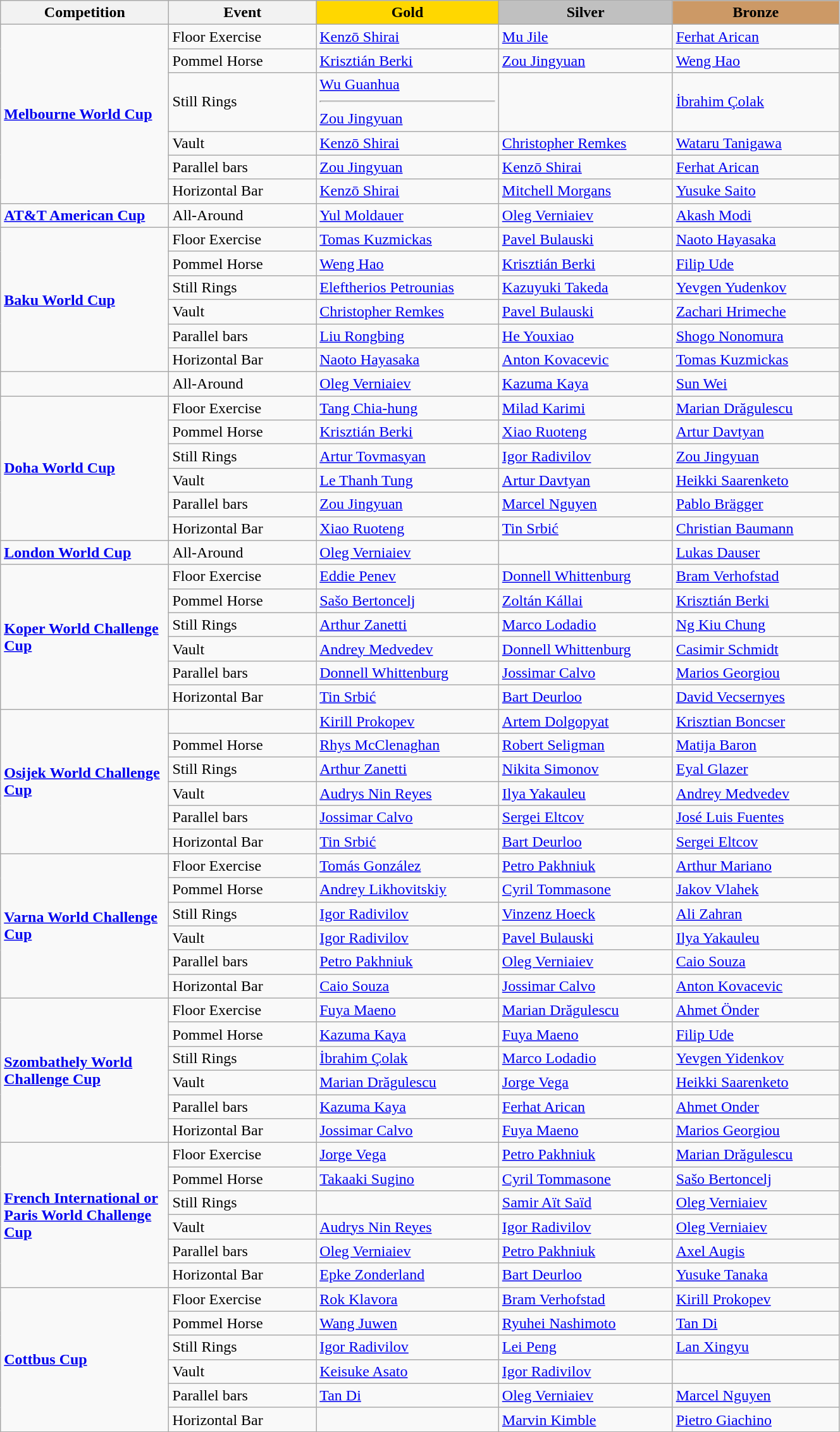<table class="wikitable" style="width:70%;">
<tr>
<th style="text-align:center; width:5%;">Competition</th>
<th style="text-align:center; width:5%;">Event</th>
<td style="text-align:center; width:6%; background:gold;"><strong>Gold</strong></td>
<td style="text-align:center; width:6%; background:silver;"><strong>Silver</strong></td>
<td style="text-align:center; width:6%; background:#c96;"><strong>Bronze</strong></td>
</tr>
<tr>
<td rowspan="6"><a href='#'><strong>Melbourne World Cup</strong></a></td>
<td>Floor Exercise</td>
<td> <a href='#'>Kenzō Shirai</a></td>
<td> <a href='#'>Mu Jile</a></td>
<td> <a href='#'>Ferhat Arican</a></td>
</tr>
<tr>
<td>Pommel Horse</td>
<td> <a href='#'>Krisztián Berki</a></td>
<td> <a href='#'>Zou Jingyuan</a></td>
<td> <a href='#'>Weng Hao</a></td>
</tr>
<tr>
<td>Still Rings</td>
<td> <a href='#'>Wu Guanhua</a> <hr>  <a href='#'>Zou Jingyuan</a></td>
<td></td>
<td> <a href='#'>İbrahim Çolak</a></td>
</tr>
<tr>
<td>Vault</td>
<td> <a href='#'>Kenzō Shirai</a></td>
<td> <a href='#'>Christopher Remkes</a></td>
<td> <a href='#'>Wataru Tanigawa</a></td>
</tr>
<tr>
<td>Parallel bars</td>
<td> <a href='#'>Zou Jingyuan</a></td>
<td> <a href='#'>Kenzō Shirai</a></td>
<td> <a href='#'>Ferhat Arican</a></td>
</tr>
<tr>
<td>Horizontal Bar</td>
<td> <a href='#'>Kenzō Shirai</a></td>
<td> <a href='#'>Mitchell Morgans</a></td>
<td> <a href='#'>Yusuke Saito</a></td>
</tr>
<tr>
<td><a href='#'><strong>AT&T American Cup</strong></a></td>
<td>All-Around</td>
<td> <a href='#'>Yul Moldauer</a></td>
<td> <a href='#'>Oleg Verniaiev</a></td>
<td> <a href='#'>Akash Modi</a></td>
</tr>
<tr>
<td rowspan="6"><a href='#'><strong>Baku World Cup</strong></a></td>
<td>Floor Exercise</td>
<td> <a href='#'>Tomas Kuzmickas</a></td>
<td> <a href='#'>Pavel Bulauski</a></td>
<td> <a href='#'>Naoto Hayasaka</a></td>
</tr>
<tr>
<td>Pommel Horse</td>
<td> <a href='#'>Weng Hao</a></td>
<td> <a href='#'>Krisztián Berki</a></td>
<td> <a href='#'>Filip Ude</a></td>
</tr>
<tr>
<td>Still Rings</td>
<td> <a href='#'>Eleftherios Petrounias</a></td>
<td> <a href='#'>Kazuyuki Takeda</a></td>
<td> <a href='#'>Yevgen Yudenkov</a></td>
</tr>
<tr>
<td>Vault</td>
<td> <a href='#'>Christopher Remkes</a></td>
<td> <a href='#'>Pavel Bulauski</a></td>
<td> <a href='#'>Zachari Hrimeche</a></td>
</tr>
<tr>
<td>Parallel bars</td>
<td> <a href='#'>Liu Rongbing</a></td>
<td> <a href='#'>He Youxiao</a></td>
<td> <a href='#'>Shogo Nonomura</a></td>
</tr>
<tr>
<td>Horizontal Bar</td>
<td> <a href='#'>Naoto Hayasaka</a></td>
<td> <a href='#'>Anton Kovacevic</a></td>
<td> <a href='#'>Tomas Kuzmickas</a></td>
</tr>
<tr>
<td></td>
<td>All-Around</td>
<td> <a href='#'>Oleg Verniaiev</a></td>
<td> <a href='#'>Kazuma Kaya</a></td>
<td> <a href='#'>Sun Wei</a></td>
</tr>
<tr>
<td rowspan="6"><a href='#'><strong>Doha World Cup</strong></a></td>
<td>Floor Exercise</td>
<td> <a href='#'>Tang Chia-hung</a></td>
<td> <a href='#'>Milad Karimi</a></td>
<td> <a href='#'>Marian Drăgulescu</a></td>
</tr>
<tr>
<td>Pommel Horse</td>
<td> <a href='#'>Krisztián Berki</a></td>
<td> <a href='#'>Xiao Ruoteng</a></td>
<td> <a href='#'>Artur Davtyan</a></td>
</tr>
<tr>
<td>Still Rings</td>
<td> <a href='#'>Artur Tovmasyan</a></td>
<td> <a href='#'>Igor Radivilov</a></td>
<td> <a href='#'>Zou Jingyuan</a></td>
</tr>
<tr>
<td>Vault</td>
<td> <a href='#'>Le Thanh Tung</a></td>
<td> <a href='#'>Artur Davtyan</a></td>
<td> <a href='#'>Heikki Saarenketo</a></td>
</tr>
<tr>
<td>Parallel bars</td>
<td> <a href='#'>Zou Jingyuan</a></td>
<td> <a href='#'>Marcel Nguyen</a></td>
<td> <a href='#'>Pablo Brägger</a></td>
</tr>
<tr>
<td>Horizontal Bar</td>
<td> <a href='#'>Xiao Ruoteng</a></td>
<td> <a href='#'>Tin Srbić</a></td>
<td> <a href='#'>Christian Baumann</a></td>
</tr>
<tr>
<td><a href='#'><strong>London World Cup</strong></a></td>
<td>All-Around</td>
<td> <a href='#'>Oleg Verniaiev</a></td>
<td></td>
<td> <a href='#'>Lukas Dauser</a></td>
</tr>
<tr>
<td rowspan="6"><a href='#'><strong>Koper World Challenge Cup</strong></a></td>
<td>Floor Exercise</td>
<td> <a href='#'>Eddie Penev</a></td>
<td> <a href='#'>Donnell Whittenburg</a></td>
<td> <a href='#'>Bram Verhofstad</a></td>
</tr>
<tr>
<td>Pommel Horse</td>
<td> <a href='#'>Sašo Bertoncelj</a></td>
<td> <a href='#'>Zoltán Kállai</a></td>
<td> <a href='#'>Krisztián Berki</a></td>
</tr>
<tr>
<td>Still Rings</td>
<td> <a href='#'>Arthur Zanetti</a></td>
<td> <a href='#'>Marco Lodadio</a></td>
<td> <a href='#'>Ng Kiu Chung</a></td>
</tr>
<tr>
<td>Vault</td>
<td> <a href='#'>Andrey Medvedev</a></td>
<td> <a href='#'>Donnell Whittenburg</a></td>
<td> <a href='#'>Casimir Schmidt</a></td>
</tr>
<tr>
<td>Parallel bars</td>
<td> <a href='#'>Donnell Whittenburg</a></td>
<td> <a href='#'>Jossimar Calvo</a></td>
<td> <a href='#'>Marios Georgiou</a></td>
</tr>
<tr>
<td>Horizontal Bar</td>
<td> <a href='#'>Tin Srbić</a></td>
<td> <a href='#'>Bart Deurloo</a></td>
<td> <a href='#'>David Vecsernyes</a></td>
</tr>
<tr>
<td rowspan="6"><a href='#'><strong>Osijek World Challenge Cup</strong></a></td>
<td></td>
<td> <a href='#'>Kirill Prokopev</a></td>
<td> <a href='#'>Artem Dolgopyat</a></td>
<td> <a href='#'>Krisztian Boncser</a></td>
</tr>
<tr>
<td>Pommel Horse</td>
<td> <a href='#'>Rhys McClenaghan</a></td>
<td> <a href='#'>Robert Seligman</a></td>
<td> <a href='#'>Matija Baron</a></td>
</tr>
<tr>
<td>Still Rings</td>
<td> <a href='#'>Arthur Zanetti</a></td>
<td> <a href='#'>Nikita Simonov</a></td>
<td> <a href='#'>Eyal Glazer</a></td>
</tr>
<tr>
<td>Vault</td>
<td> <a href='#'>Audrys Nin Reyes</a></td>
<td> <a href='#'>Ilya Yakauleu</a></td>
<td> <a href='#'>Andrey Medvedev</a></td>
</tr>
<tr>
<td>Parallel bars</td>
<td> <a href='#'>Jossimar Calvo</a></td>
<td> <a href='#'>Sergei Eltcov</a></td>
<td> <a href='#'>José Luis Fuentes</a></td>
</tr>
<tr>
<td>Horizontal Bar</td>
<td> <a href='#'>Tin Srbić</a></td>
<td> <a href='#'>Bart Deurloo</a></td>
<td> <a href='#'>Sergei Eltcov</a></td>
</tr>
<tr>
<td rowspan="6"><a href='#'><strong>Varna World Challenge Cup</strong></a></td>
<td>Floor Exercise</td>
<td> <a href='#'>Tomás González</a></td>
<td> <a href='#'>Petro Pakhniuk</a></td>
<td> <a href='#'>Arthur Mariano</a></td>
</tr>
<tr>
<td>Pommel Horse</td>
<td> <a href='#'>Andrey Likhovitskiy</a></td>
<td> <a href='#'>Cyril Tommasone</a></td>
<td> <a href='#'>Jakov Vlahek</a></td>
</tr>
<tr>
<td>Still Rings</td>
<td> <a href='#'>Igor Radivilov</a></td>
<td> <a href='#'>Vinzenz Hoeck</a></td>
<td> <a href='#'>Ali Zahran</a></td>
</tr>
<tr>
<td>Vault</td>
<td> <a href='#'>Igor Radivilov</a></td>
<td> <a href='#'>Pavel Bulauski</a></td>
<td> <a href='#'>Ilya Yakauleu</a></td>
</tr>
<tr>
<td>Parallel bars</td>
<td> <a href='#'>Petro Pakhniuk</a></td>
<td> <a href='#'>Oleg Verniaiev</a></td>
<td> <a href='#'>Caio Souza</a></td>
</tr>
<tr>
<td>Horizontal Bar</td>
<td> <a href='#'>Caio Souza</a></td>
<td> <a href='#'>Jossimar Calvo</a></td>
<td> <a href='#'>Anton Kovacevic</a></td>
</tr>
<tr>
<td rowspan="6"><a href='#'><strong>Szombathely World Challenge Cup</strong></a></td>
<td>Floor Exercise</td>
<td> <a href='#'>Fuya Maeno</a></td>
<td> <a href='#'>Marian Drăgulescu</a></td>
<td> <a href='#'>Ahmet Önder</a></td>
</tr>
<tr>
<td>Pommel Horse</td>
<td> <a href='#'>Kazuma Kaya</a></td>
<td> <a href='#'>Fuya Maeno</a></td>
<td> <a href='#'>Filip Ude</a></td>
</tr>
<tr>
<td>Still Rings</td>
<td> <a href='#'>İbrahim Çolak</a></td>
<td> <a href='#'>Marco Lodadio</a></td>
<td> <a href='#'>Yevgen Yidenkov</a></td>
</tr>
<tr>
<td>Vault</td>
<td> <a href='#'>Marian Drăgulescu</a></td>
<td> <a href='#'>Jorge Vega</a></td>
<td> <a href='#'>Heikki Saarenketo</a></td>
</tr>
<tr>
<td>Parallel bars</td>
<td> <a href='#'>Kazuma Kaya</a></td>
<td> <a href='#'>Ferhat Arican</a></td>
<td> <a href='#'>Ahmet Onder</a></td>
</tr>
<tr>
<td>Horizontal Bar</td>
<td> <a href='#'>Jossimar Calvo</a></td>
<td> <a href='#'>Fuya Maeno</a></td>
<td> <a href='#'>Marios Georgiou</a></td>
</tr>
<tr>
<td rowspan="6"><a href='#'><strong>French International or Paris World Challenge Cup</strong></a></td>
<td>Floor Exercise</td>
<td> <a href='#'>Jorge Vega</a></td>
<td> <a href='#'>Petro Pakhniuk</a></td>
<td> <a href='#'>Marian Drăgulescu</a></td>
</tr>
<tr>
<td>Pommel Horse</td>
<td> <a href='#'>Takaaki Sugino</a></td>
<td> <a href='#'>Cyril Tommasone</a></td>
<td> <a href='#'>Sašo Bertoncelj</a></td>
</tr>
<tr>
<td>Still Rings</td>
<td></td>
<td> <a href='#'>Samir Aït Saïd</a></td>
<td> <a href='#'>Oleg Verniaiev</a></td>
</tr>
<tr>
<td>Vault</td>
<td> <a href='#'>Audrys Nin Reyes</a></td>
<td> <a href='#'>Igor Radivilov</a></td>
<td> <a href='#'>Oleg Verniaiev</a></td>
</tr>
<tr>
<td>Parallel bars</td>
<td> <a href='#'>Oleg Verniaiev</a></td>
<td> <a href='#'>Petro Pakhniuk</a></td>
<td> <a href='#'>Axel Augis</a></td>
</tr>
<tr>
<td>Horizontal Bar</td>
<td> <a href='#'>Epke Zonderland</a></td>
<td> <a href='#'>Bart Deurloo</a></td>
<td> <a href='#'>Yusuke Tanaka</a></td>
</tr>
<tr>
<td rowspan="6"><a href='#'><strong>Cottbus Cup</strong></a></td>
<td>Floor Exercise</td>
<td> <a href='#'>Rok Klavora</a></td>
<td> <a href='#'>Bram Verhofstad</a></td>
<td> <a href='#'>Kirill Prokopev</a></td>
</tr>
<tr>
<td>Pommel Horse</td>
<td> <a href='#'>Wang Juwen</a></td>
<td> <a href='#'>Ryuhei Nashimoto</a></td>
<td> <a href='#'>Tan Di</a></td>
</tr>
<tr>
<td>Still Rings</td>
<td> <a href='#'>Igor Radivilov</a></td>
<td> <a href='#'>Lei Peng</a></td>
<td> <a href='#'>Lan Xingyu</a></td>
</tr>
<tr>
<td>Vault</td>
<td> <a href='#'>Keisuke Asato</a></td>
<td> <a href='#'>Igor Radivilov</a></td>
<td></td>
</tr>
<tr>
<td>Parallel bars</td>
<td> <a href='#'>Tan Di</a></td>
<td> <a href='#'>Oleg Verniaiev</a></td>
<td> <a href='#'>Marcel Nguyen</a></td>
</tr>
<tr>
<td>Horizontal Bar</td>
<td></td>
<td> <a href='#'>Marvin Kimble</a></td>
<td> <a href='#'>Pietro Giachino</a></td>
</tr>
</table>
